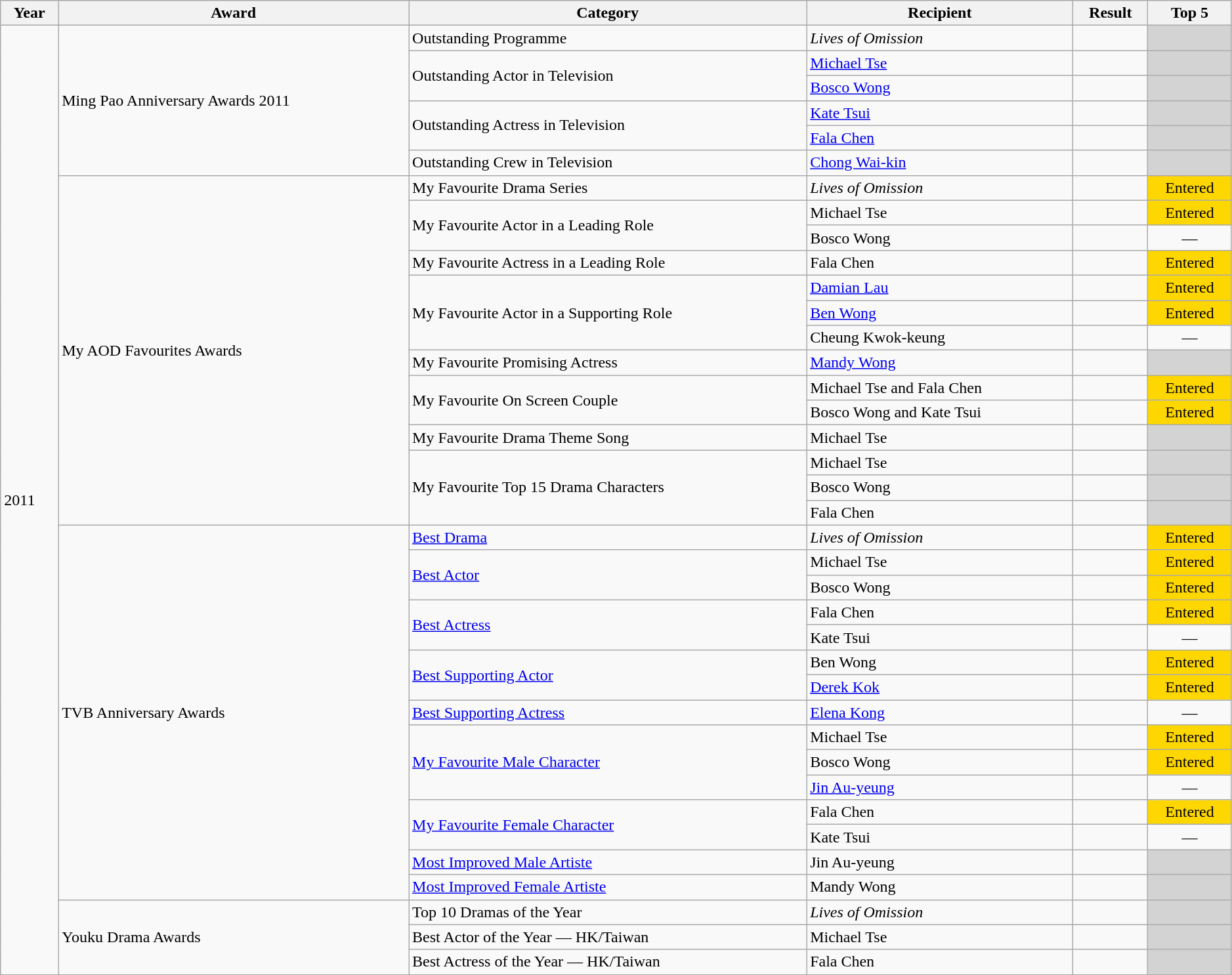<table class="wikitable" style="width:99%;">
<tr>
<th>Year</th>
<th>Award</th>
<th>Category</th>
<th>Recipient</th>
<th>Result</th>
<th>Top 5</th>
</tr>
<tr>
<td rowspan="38">2011</td>
<td rowspan=6>Ming Pao Anniversary Awards 2011</td>
<td>Outstanding Programme</td>
<td><em>Lives of Omission</em></td>
<td></td>
<td style="background:lightgrey;"> </td>
</tr>
<tr>
<td rowspan=2>Outstanding Actor in Television</td>
<td><a href='#'>Michael Tse</a></td>
<td></td>
<td style="background:lightgrey;"> </td>
</tr>
<tr>
<td><a href='#'>Bosco Wong</a></td>
<td></td>
<td style="background:lightgrey;"> </td>
</tr>
<tr>
<td rowspan=2>Outstanding Actress in Television</td>
<td><a href='#'>Kate Tsui</a></td>
<td></td>
<td style="background:lightgrey;"> </td>
</tr>
<tr>
<td><a href='#'>Fala Chen</a></td>
<td></td>
<td style="background:lightgrey;"> </td>
</tr>
<tr>
<td>Outstanding Crew in Television</td>
<td><a href='#'>Chong Wai-kin</a></td>
<td></td>
<td style="background:lightgrey;"> </td>
</tr>
<tr>
<td rowspan="14">My AOD Favourites Awards</td>
<td>My Favourite Drama Series</td>
<td><em>Lives of Omission</em></td>
<td></td>
<td td style="background:gold; text-align:center;">Entered</td>
</tr>
<tr>
<td rowspan=2>My Favourite Actor in a Leading Role</td>
<td>Michael Tse</td>
<td></td>
<td td style="background:gold; text-align:center;">Entered</td>
</tr>
<tr>
<td>Bosco Wong</td>
<td></td>
<td style="text-align:center;">—</td>
</tr>
<tr>
<td>My Favourite Actress in a Leading Role</td>
<td>Fala Chen</td>
<td></td>
<td td style="background:gold; text-align:center;">Entered</td>
</tr>
<tr>
<td rowspan=3>My Favourite Actor in a Supporting Role</td>
<td><a href='#'>Damian Lau</a></td>
<td></td>
<td td style="background:gold; text-align:center;">Entered</td>
</tr>
<tr>
<td><a href='#'>Ben Wong</a></td>
<td></td>
<td td style="background:gold; text-align:center;">Entered</td>
</tr>
<tr>
<td>Cheung Kwok-keung</td>
<td></td>
<td style="text-align:center;">—</td>
</tr>
<tr>
<td>My Favourite Promising Actress</td>
<td><a href='#'>Mandy Wong</a></td>
<td></td>
<td style="background:lightgrey;"> </td>
</tr>
<tr>
<td rowspan=2>My Favourite On Screen Couple</td>
<td>Michael Tse and Fala Chen</td>
<td></td>
<td td style="background:gold; text-align:center;">Entered</td>
</tr>
<tr>
<td>Bosco Wong and Kate Tsui</td>
<td></td>
<td td style="background:gold; text-align:center;">Entered</td>
</tr>
<tr>
<td>My Favourite Drama Theme Song</td>
<td>Michael Tse</td>
<td></td>
<td style="background:lightgrey;"> </td>
</tr>
<tr>
<td rowspan=3>My Favourite Top 15 Drama Characters</td>
<td>Michael Tse</td>
<td></td>
<td style="background:lightgrey;"> </td>
</tr>
<tr>
<td>Bosco Wong</td>
<td></td>
<td style="background:lightgrey;"> </td>
</tr>
<tr>
<td>Fala Chen</td>
<td></td>
<td style="background:lightgrey;"> </td>
</tr>
<tr>
<td rowspan="15">TVB Anniversary Awards</td>
<td><a href='#'>Best Drama</a></td>
<td><em>Lives of Omission</em></td>
<td></td>
<td td style="background:gold; text-align:center;">Entered</td>
</tr>
<tr>
<td rowspan=2><a href='#'>Best Actor</a></td>
<td>Michael Tse</td>
<td></td>
<td td style="background:gold; text-align:center;">Entered</td>
</tr>
<tr>
<td>Bosco Wong</td>
<td></td>
<td td style="background:gold; text-align:center;">Entered</td>
</tr>
<tr>
<td rowspan=2><a href='#'>Best Actress</a></td>
<td>Fala Chen</td>
<td></td>
<td td style="background:gold; text-align:center;">Entered</td>
</tr>
<tr>
<td>Kate Tsui</td>
<td></td>
<td style="text-align:center;">—</td>
</tr>
<tr>
<td rowspan=2><a href='#'>Best Supporting Actor</a></td>
<td>Ben Wong</td>
<td></td>
<td td style="background:gold; text-align:center;">Entered</td>
</tr>
<tr>
<td><a href='#'>Derek Kok</a></td>
<td></td>
<td td style="background:gold; text-align:center;">Entered</td>
</tr>
<tr>
<td><a href='#'>Best Supporting Actress</a></td>
<td><a href='#'>Elena Kong</a></td>
<td></td>
<td style="text-align:center;">—</td>
</tr>
<tr>
<td rowspan=3><a href='#'>My Favourite Male Character</a></td>
<td>Michael Tse</td>
<td></td>
<td td style="background:gold; text-align:center;">Entered</td>
</tr>
<tr>
<td>Bosco Wong</td>
<td></td>
<td td style="background:gold; text-align:center;">Entered</td>
</tr>
<tr>
<td><a href='#'>Jin Au-yeung</a></td>
<td></td>
<td style="text-align:center;">—</td>
</tr>
<tr>
<td rowspan=2><a href='#'>My Favourite Female Character</a></td>
<td>Fala Chen</td>
<td></td>
<td td style="background:gold; text-align:center;">Entered</td>
</tr>
<tr>
<td>Kate Tsui</td>
<td></td>
<td style="text-align:center;">—</td>
</tr>
<tr>
<td><a href='#'>Most Improved Male Artiste</a></td>
<td>Jin Au-yeung</td>
<td></td>
<td style="background:lightgrey;"> </td>
</tr>
<tr>
<td><a href='#'>Most Improved Female Artiste</a></td>
<td>Mandy Wong</td>
<td></td>
<td style="background:lightgrey;"> </td>
</tr>
<tr>
<td rowspan=3>Youku Drama Awards</td>
<td>Top 10 Dramas of the Year</td>
<td><em>Lives of Omission</em></td>
<td></td>
<td style="background:lightgrey;"> </td>
</tr>
<tr>
<td>Best Actor of the Year — HK/Taiwan</td>
<td>Michael Tse</td>
<td></td>
<td style="background:lightgrey;"> </td>
</tr>
<tr>
<td>Best Actress of the Year — HK/Taiwan</td>
<td>Fala Chen</td>
<td></td>
<td style="background:lightgrey;"> </td>
</tr>
</table>
